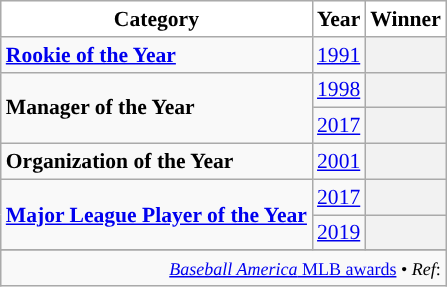<table class="wikitable sortable plainrowheaders" style="font-size: 90%; style="text-align:center">
<tr>
<th scope="col" style="background-color:#ffffff; border-top:#">Category</th>
<th scope="col" style="background-color:#ffffff; border-top:#">Year</th>
<th scope="col" style="background-color:#ffffff; border-top:#">Winner</th>
</tr>
<tr>
<td style="text-align:left"><strong><a href='#'>Rookie of the Year</a></strong></td>
<td style="text-align:center"><a href='#'>1991</a></td>
<th scope="row" style="text-align:center"><strong></strong></th>
</tr>
<tr>
<td scope="row" rowspan="2" style="text-align:left"><strong>Manager of the Year</strong></td>
<td style="text-align:center"><a href='#'>1998</a></td>
<th scope="row" style="text-align:center"><strong></strong></th>
</tr>
<tr>
<td style="text-align:center"><a href='#'>2017</a></td>
<th scope="row" style="text-align:center"><strong></strong></th>
</tr>
<tr>
<td style="text-align:left"><strong>Organization of the Year</strong></td>
<td style="text-align:center"><a href='#'>2001</a></td>
<th scope="row" style="text-align:center"><strong></strong></th>
</tr>
<tr>
<td scope="row" rowspan="2" style="text-align:left"><strong><a href='#'>Major League Player of the Year</a></strong></td>
<td style="text-align:center"><a href='#'>2017</a></td>
<th scope="row" style="text-align:center"><strong></strong></th>
</tr>
<tr>
<td style="text-align:center"><a href='#'>2019</a></td>
<th scope="row" style="text-align:center"><strong></strong></th>
</tr>
<tr>
</tr>
<tr class="sortbottom">
<td style="text-align:right"; colspan="3"><small><a href='#'><em>Baseball America</em> MLB awards</a> • <em>Ref</em>:</small></td>
</tr>
</table>
